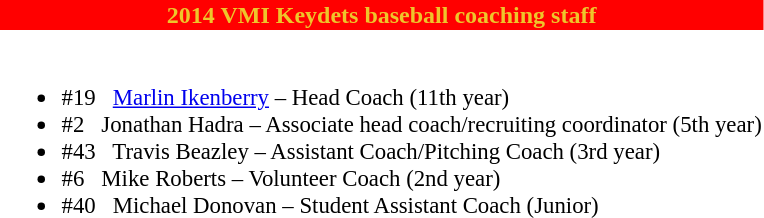<table class="toccolours" style="text-align: left;">
<tr>
<th colspan="9" style="background-color: #FF0000; color: #EEC52B;text-align:center;">2014 VMI Keydets baseball coaching staff</th>
</tr>
<tr>
<td style="font-size: 95%;" valign="top"><br><ul><li>#19   <a href='#'>Marlin Ikenberry</a> – Head Coach (11th year)</li><li>#2    Jonathan Hadra – Associate head coach/recruiting coordinator (5th year)</li><li>#43   Travis Beazley – Assistant Coach/Pitching Coach (3rd year)</li><li>#6    Mike Roberts – Volunteer Coach (2nd year)</li><li>#40   Michael Donovan – Student Assistant Coach (Junior)</li></ul></td>
</tr>
</table>
